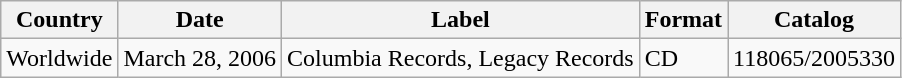<table class="wikitable">
<tr>
<th>Country</th>
<th>Date</th>
<th>Label</th>
<th>Format</th>
<th>Catalog</th>
</tr>
<tr>
<td>Worldwide</td>
<td>March 28, 2006</td>
<td>Columbia Records, Legacy Records</td>
<td>CD</td>
<td>118065/2005330</td>
</tr>
</table>
